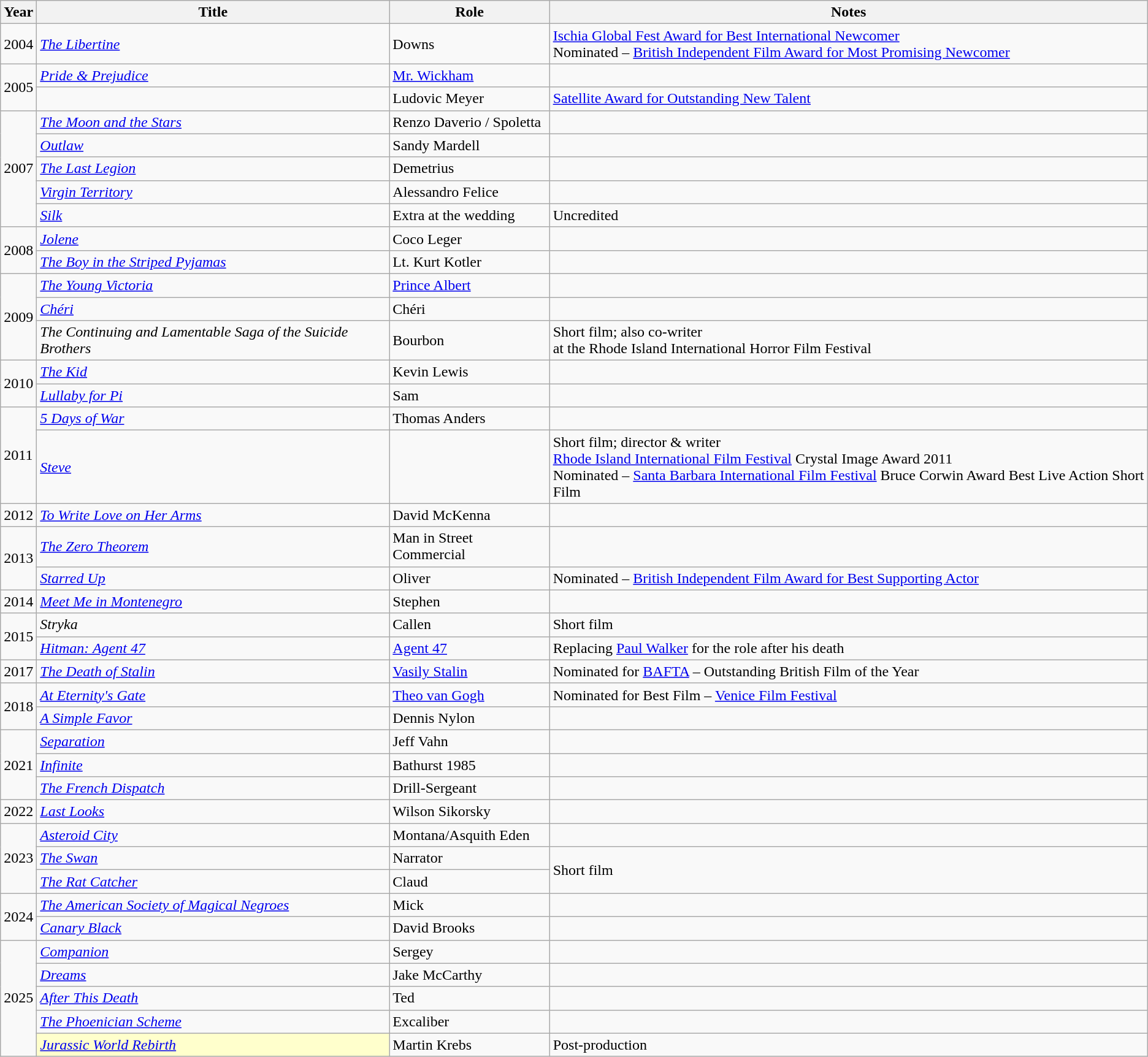<table class="wikitable sortable">
<tr>
<th>Year</th>
<th>Title</th>
<th>Role</th>
<th>Notes</th>
</tr>
<tr>
<td>2004</td>
<td><em><a href='#'>The Libertine</a></em></td>
<td>Downs</td>
<td><a href='#'>Ischia Global Fest Award for Best International Newcomer</a><br>Nominated – <a href='#'>British Independent Film Award for Most Promising Newcomer</a></td>
</tr>
<tr>
<td rowspan=2>2005</td>
<td><em><a href='#'>Pride & Prejudice</a></em></td>
<td><a href='#'>Mr. Wickham</a></td>
<td></td>
</tr>
<tr>
<td></td>
<td>Ludovic Meyer</td>
<td><a href='#'>Satellite Award for Outstanding New Talent</a></td>
</tr>
<tr>
<td rowspan=5>2007</td>
<td><em><a href='#'>The Moon and the Stars</a></em></td>
<td>Renzo Daverio / Spoletta</td>
<td></td>
</tr>
<tr>
<td><em><a href='#'>Outlaw</a></em></td>
<td>Sandy Mardell</td>
<td></td>
</tr>
<tr>
<td><em><a href='#'>The Last Legion</a></em></td>
<td>Demetrius</td>
<td></td>
</tr>
<tr>
<td><em><a href='#'>Virgin Territory</a></em></td>
<td>Alessandro Felice</td>
<td></td>
</tr>
<tr>
<td><em><a href='#'>Silk</a></em></td>
<td>Extra at the wedding</td>
<td>Uncredited</td>
</tr>
<tr>
<td rowspan=2>2008</td>
<td><em><a href='#'>Jolene</a></em></td>
<td>Coco Leger</td>
<td></td>
</tr>
<tr>
<td><em><a href='#'>The Boy in the Striped Pyjamas</a></em></td>
<td>Lt. Kurt Kotler</td>
<td></td>
</tr>
<tr>
<td rowspan=3>2009</td>
<td><em><a href='#'>The Young Victoria</a></em></td>
<td><a href='#'>Prince Albert</a></td>
<td></td>
</tr>
<tr>
<td><em><a href='#'>Chéri</a></em></td>
<td>Chéri</td>
<td></td>
</tr>
<tr>
<td><em>The Continuing and Lamentable Saga of the Suicide Brothers</em></td>
<td>Bourbon</td>
<td>Short film; also co-writer<br> at the Rhode Island International Horror Film Festival</td>
</tr>
<tr>
<td rowspan=2>2010</td>
<td><em><a href='#'>The Kid</a></em></td>
<td>Kevin Lewis</td>
<td></td>
</tr>
<tr>
<td><em><a href='#'>Lullaby for Pi</a></em></td>
<td>Sam</td>
<td></td>
</tr>
<tr>
<td rowspan=2>2011</td>
<td><em><a href='#'>5 Days of War</a></em></td>
<td>Thomas Anders</td>
<td></td>
</tr>
<tr>
<td><em><a href='#'>Steve</a></em></td>
<td></td>
<td>Short film; director & writer<br><a href='#'>Rhode Island International Film Festival</a> Crystal Image Award 2011<br>Nominated – <a href='#'>Santa Barbara International Film Festival</a> Bruce Corwin Award Best Live Action Short Film</td>
</tr>
<tr>
<td>2012</td>
<td><em><a href='#'>To Write Love on Her Arms</a></em></td>
<td>David McKenna</td>
<td></td>
</tr>
<tr>
<td rowspan=2>2013</td>
<td><em><a href='#'>The Zero Theorem</a></em></td>
<td>Man in Street Commercial</td>
<td></td>
</tr>
<tr>
<td><em><a href='#'>Starred Up</a></em></td>
<td>Oliver</td>
<td>Nominated – <a href='#'>British Independent Film Award for Best Supporting Actor</a></td>
</tr>
<tr>
<td>2014</td>
<td><em><a href='#'>Meet Me in Montenegro</a></em></td>
<td>Stephen</td>
<td></td>
</tr>
<tr>
<td rowspan=2>2015</td>
<td><em>Stryka</em></td>
<td>Callen</td>
<td>Short film</td>
</tr>
<tr>
<td><em><a href='#'>Hitman: Agent 47</a></em></td>
<td><a href='#'>Agent 47</a></td>
<td>Replacing <a href='#'>Paul Walker</a> for the role after his death</td>
</tr>
<tr>
<td>2017</td>
<td><em><a href='#'>The Death of Stalin</a></em></td>
<td><a href='#'>Vasily Stalin</a></td>
<td>Nominated for <a href='#'>BAFTA</a> – Outstanding British Film of the Year</td>
</tr>
<tr>
<td rowspan=2>2018</td>
<td><em><a href='#'>At Eternity's Gate</a></em></td>
<td><a href='#'>Theo van Gogh</a></td>
<td>Nominated for Best Film – <a href='#'>Venice Film Festival</a></td>
</tr>
<tr>
<td><em><a href='#'>A Simple Favor</a></em></td>
<td>Dennis Nylon</td>
<td></td>
</tr>
<tr>
<td rowspan=3>2021</td>
<td><em><a href='#'>Separation</a></em></td>
<td>Jeff Vahn</td>
<td></td>
</tr>
<tr>
<td><em><a href='#'>Infinite</a></em></td>
<td>Bathurst 1985</td>
<td></td>
</tr>
<tr>
<td><em><a href='#'>The French Dispatch</a></em></td>
<td>Drill-Sergeant</td>
<td></td>
</tr>
<tr>
<td>2022</td>
<td><em><a href='#'>Last Looks</a></em></td>
<td>Wilson Sikorsky</td>
<td></td>
</tr>
<tr>
<td rowspan="3">2023</td>
<td><em><a href='#'>Asteroid City</a></em></td>
<td>Montana/Asquith Eden</td>
<td></td>
</tr>
<tr>
<td><em><a href='#'>The Swan</a></em></td>
<td>Narrator</td>
<td rowspan="2">Short film</td>
</tr>
<tr>
<td><em><a href='#'>The Rat Catcher</a></em></td>
<td>Claud</td>
</tr>
<tr>
<td rowspan="2">2024</td>
<td><em><a href='#'>The American Society of Magical Negroes</a></em></td>
<td>Mick</td>
<td></td>
</tr>
<tr>
<td><em><a href='#'>Canary Black</a></em></td>
<td>David Brooks</td>
<td></td>
</tr>
<tr>
<td rowspan="5">2025</td>
<td><em><a href='#'>Companion</a></em></td>
<td>Sergey</td>
<td></td>
</tr>
<tr>
<td><em><a href='#'>Dreams</a></em></td>
<td>Jake McCarthy</td>
<td></td>
</tr>
<tr>
<td><em><a href='#'>After This Death</a></em></td>
<td>Ted</td>
<td></td>
</tr>
<tr>
<td><em><a href='#'>The Phoenician Scheme</a></em></td>
<td>Excaliber</td>
<td></td>
</tr>
<tr>
<td style="background:#FFFFCC;"><em><a href='#'>Jurassic World Rebirth</a></em> </td>
<td>Martin Krebs</td>
<td>Post-production</td>
</tr>
</table>
